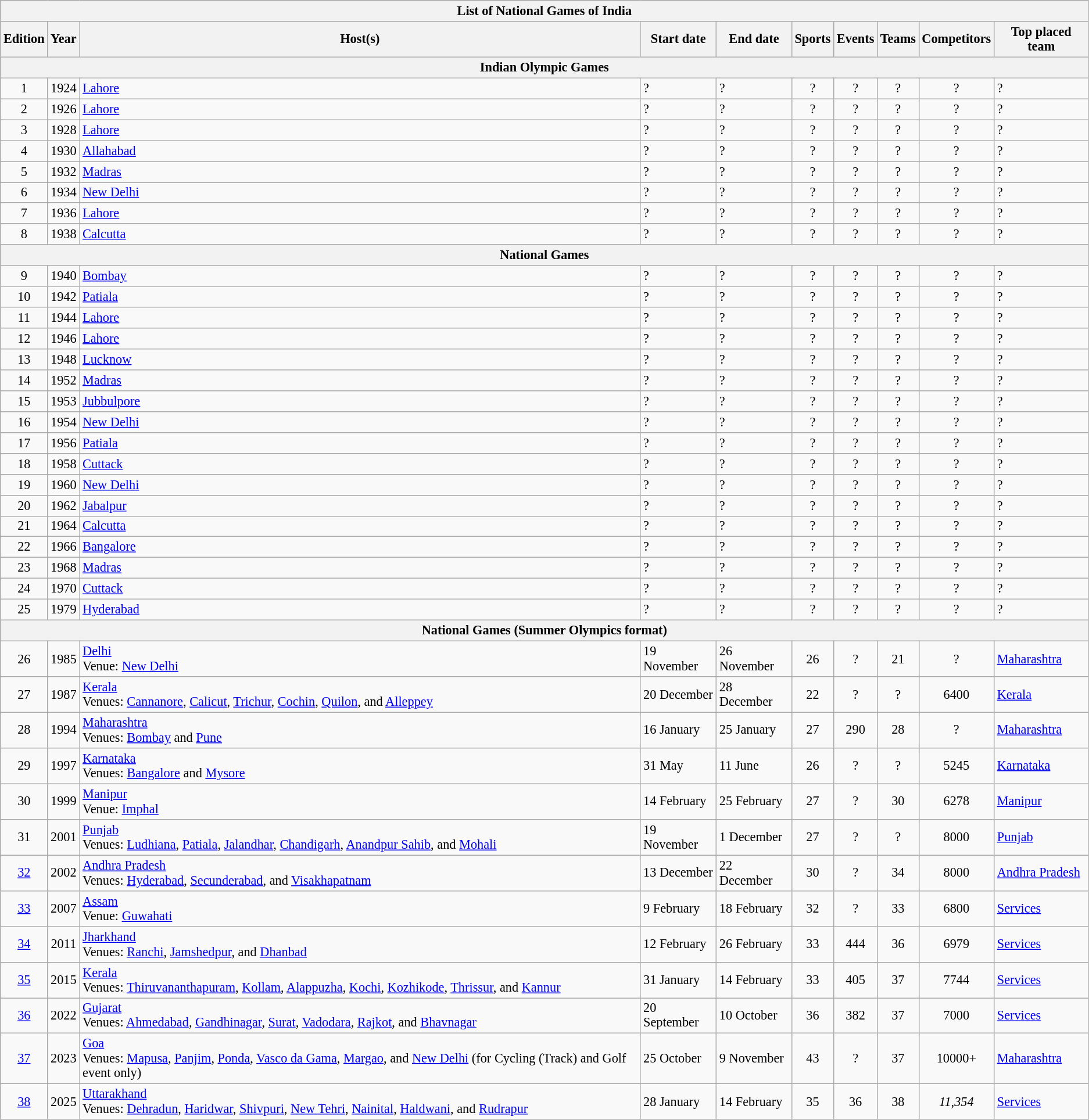<table class="wikitable" style="text-align:center; font-size:93%;">
<tr>
<th colspan="10" style="text-align:center;">List of National Games of India</th>
</tr>
<tr>
<th>Edition</th>
<th>Year</th>
<th>Host(s)</th>
<th>Start date</th>
<th>End date</th>
<th>Sports</th>
<th>Events</th>
<th>Teams</th>
<th>Competitors</th>
<th>Top placed team</th>
</tr>
<tr>
<th colspan="10" style="text-align:center;"><strong>Indian Olympic Games</strong></th>
</tr>
<tr>
<td>1</td>
<td>1924</td>
<td align=left><a href='#'>Lahore</a></td>
<td align=left>?</td>
<td align=left>?</td>
<td>?</td>
<td>?</td>
<td>?</td>
<td>?</td>
<td align=left>?</td>
</tr>
<tr>
<td>2</td>
<td>1926</td>
<td align=left><a href='#'>Lahore</a></td>
<td align=left>?</td>
<td align=left>?</td>
<td>?</td>
<td>?</td>
<td>?</td>
<td>?</td>
<td align=left>?</td>
</tr>
<tr>
<td>3</td>
<td>1928</td>
<td align=left><a href='#'>Lahore</a></td>
<td align=left>?</td>
<td align=left>?</td>
<td>?</td>
<td>?</td>
<td>?</td>
<td>?</td>
<td align=left>?</td>
</tr>
<tr>
<td>4</td>
<td>1930</td>
<td align=left><a href='#'>Allahabad</a></td>
<td align=left>?</td>
<td align=left>?</td>
<td>?</td>
<td>?</td>
<td>?</td>
<td>?</td>
<td align=left>?</td>
</tr>
<tr>
<td>5</td>
<td>1932</td>
<td align=left><a href='#'>Madras</a></td>
<td align=left>?</td>
<td align=left>?</td>
<td>?</td>
<td>?</td>
<td>?</td>
<td>?</td>
<td align=left>?</td>
</tr>
<tr>
<td>6</td>
<td>1934</td>
<td align=left><a href='#'>New Delhi</a></td>
<td align=left>?</td>
<td align=left>?</td>
<td>?</td>
<td>?</td>
<td>?</td>
<td>?</td>
<td align=left>?</td>
</tr>
<tr>
<td>7</td>
<td>1936</td>
<td align=left><a href='#'>Lahore</a></td>
<td align=left>?</td>
<td align=left>?</td>
<td>?</td>
<td>?</td>
<td>?</td>
<td>?</td>
<td align=left>?</td>
</tr>
<tr>
<td>8</td>
<td>1938</td>
<td align=left><a href='#'>Calcutta</a></td>
<td align=left>?</td>
<td align=left>?</td>
<td>?</td>
<td>?</td>
<td>?</td>
<td>?</td>
<td align=left>?</td>
</tr>
<tr>
<th colspan="10" style="text-align:center;"><strong>National Games</strong></th>
</tr>
<tr>
<td>9</td>
<td>1940</td>
<td align=left><a href='#'>Bombay</a></td>
<td align=left>?</td>
<td align=left>?</td>
<td>?</td>
<td>?</td>
<td>?</td>
<td>?</td>
<td align=left>?</td>
</tr>
<tr>
<td>10</td>
<td>1942</td>
<td align=left><a href='#'>Patiala</a></td>
<td align=left>?</td>
<td align=left>?</td>
<td>?</td>
<td>?</td>
<td>?</td>
<td>?</td>
<td align=left>?</td>
</tr>
<tr>
<td>11</td>
<td>1944</td>
<td align=left><a href='#'>Lahore</a></td>
<td align=left>?</td>
<td align=left>?</td>
<td>?</td>
<td>?</td>
<td>?</td>
<td>?</td>
<td align=left>?</td>
</tr>
<tr>
<td>12</td>
<td>1946</td>
<td align=left><a href='#'>Lahore</a></td>
<td align=left>?</td>
<td align=left>?</td>
<td>?</td>
<td>?</td>
<td>?</td>
<td>?</td>
<td align=left>?</td>
</tr>
<tr>
<td>13</td>
<td>1948</td>
<td align=left><a href='#'>Lucknow</a></td>
<td align=left>?</td>
<td align=left>?</td>
<td>?</td>
<td>?</td>
<td>?</td>
<td>?</td>
<td align=left>?</td>
</tr>
<tr>
<td>14</td>
<td>1952</td>
<td align=left><a href='#'>Madras</a></td>
<td align=left>?</td>
<td align=left>?</td>
<td>?</td>
<td>?</td>
<td>?</td>
<td>?</td>
<td align=left>?</td>
</tr>
<tr>
<td>15</td>
<td>1953</td>
<td align=left><a href='#'>Jubbulpore</a></td>
<td align=left>?</td>
<td align=left>?</td>
<td>?</td>
<td>?</td>
<td>?</td>
<td>?</td>
<td align=left>?</td>
</tr>
<tr>
<td>16</td>
<td>1954</td>
<td align=left><a href='#'>New Delhi</a></td>
<td align=left>?</td>
<td align=left>?</td>
<td>?</td>
<td>?</td>
<td>?</td>
<td>?</td>
<td align=left>?</td>
</tr>
<tr>
<td>17</td>
<td>1956</td>
<td align=left><a href='#'>Patiala</a></td>
<td align=left>?</td>
<td align=left>?</td>
<td>?</td>
<td>?</td>
<td>?</td>
<td>?</td>
<td align=left>?</td>
</tr>
<tr>
<td>18</td>
<td>1958</td>
<td align=left><a href='#'>Cuttack</a></td>
<td align=left>?</td>
<td align=left>?</td>
<td>?</td>
<td>?</td>
<td>?</td>
<td>?</td>
<td align=left>?</td>
</tr>
<tr>
<td>19</td>
<td>1960</td>
<td align=left><a href='#'>New Delhi</a></td>
<td align=left>?</td>
<td align=left>?</td>
<td>?</td>
<td>?</td>
<td>?</td>
<td>?</td>
<td align=left>?</td>
</tr>
<tr>
<td>20</td>
<td>1962</td>
<td align=left><a href='#'>Jabalpur</a></td>
<td align=left>?</td>
<td align=left>?</td>
<td>?</td>
<td>?</td>
<td>?</td>
<td>?</td>
<td align=left>?</td>
</tr>
<tr>
<td>21</td>
<td>1964</td>
<td align=left><a href='#'>Calcutta</a></td>
<td align=left>?</td>
<td align=left>?</td>
<td>?</td>
<td>?</td>
<td>?</td>
<td>?</td>
<td align=left>?</td>
</tr>
<tr>
<td>22</td>
<td>1966</td>
<td align=left><a href='#'>Bangalore</a></td>
<td align=left>?</td>
<td align=left>?</td>
<td>?</td>
<td>?</td>
<td>?</td>
<td>?</td>
<td align=left>?</td>
</tr>
<tr>
<td>23</td>
<td>1968</td>
<td align=left><a href='#'>Madras</a></td>
<td align=left>?</td>
<td align=left>?</td>
<td>?</td>
<td>?</td>
<td>?</td>
<td>?</td>
<td align=left>?</td>
</tr>
<tr>
<td>24</td>
<td>1970</td>
<td align=left><a href='#'>Cuttack</a></td>
<td align=left>?</td>
<td align=left>?</td>
<td>?</td>
<td>?</td>
<td>?</td>
<td>?</td>
<td align=left>?</td>
</tr>
<tr>
<td>25</td>
<td>1979</td>
<td align=left><a href='#'>Hyderabad</a></td>
<td align=left>?</td>
<td align=left>?</td>
<td>?</td>
<td>?</td>
<td>?</td>
<td>?</td>
<td align=left>?</td>
</tr>
<tr>
<th colspan="10" style="text-align:center;"><strong>National Games</strong> (Summer Olympics format)</th>
</tr>
<tr>
<td>26</td>
<td>1985</td>
<td align=left><a href='#'>Delhi</a><br>Venue: <a href='#'>New Delhi</a></td>
<td align=left>19 November</td>
<td align=left>26 November</td>
<td>26</td>
<td>?</td>
<td>21</td>
<td>?</td>
<td align=left> <a href='#'>Maharashtra</a></td>
</tr>
<tr>
<td>27</td>
<td>1987</td>
<td align=left><a href='#'>Kerala</a><br>Venues: <a href='#'>Cannanore</a>, <a href='#'>Calicut</a>, <a href='#'>Trichur</a>, <a href='#'>Cochin</a>, <a href='#'>Quilon</a>, and <a href='#'>Alleppey</a></td>
<td align=left>20 December</td>
<td align=left>28 December</td>
<td>22</td>
<td>?</td>
<td>?</td>
<td>6400</td>
<td align=left> <a href='#'>Kerala</a></td>
</tr>
<tr>
<td>28</td>
<td>1994</td>
<td align=left><a href='#'>Maharashtra</a><br>Venues: <a href='#'>Bombay</a> and <a href='#'>Pune</a></td>
<td align=left>16 January</td>
<td align=left>25 January</td>
<td>27</td>
<td>290</td>
<td>28</td>
<td>?</td>
<td align=left> <a href='#'>Maharashtra</a></td>
</tr>
<tr>
<td>29</td>
<td>1997</td>
<td align=left><a href='#'>Karnataka</a><br>Venues: <a href='#'>Bangalore</a> and <a href='#'>Mysore</a></td>
<td align=left>31 May</td>
<td align=left>11 June</td>
<td>26</td>
<td>?</td>
<td>?</td>
<td>5245</td>
<td align=left> <a href='#'>Karnataka</a></td>
</tr>
<tr>
<td>30</td>
<td>1999</td>
<td align=left><a href='#'>Manipur</a><br>Venue: <a href='#'>Imphal</a></td>
<td align=left>14 February</td>
<td align=left>25 February</td>
<td>27</td>
<td>?</td>
<td>30</td>
<td>6278</td>
<td align=left> <a href='#'>Manipur</a></td>
</tr>
<tr>
<td>31</td>
<td>2001</td>
<td align=left><a href='#'>Punjab</a><br>Venues: <a href='#'>Ludhiana</a>, <a href='#'>Patiala</a>, <a href='#'>Jalandhar</a>, <a href='#'>Chandigarh</a>, <a href='#'>Anandpur Sahib</a>, and <a href='#'>Mohali</a></td>
<td align=left>19 November</td>
<td align=left>1 December</td>
<td>27</td>
<td>?</td>
<td>?</td>
<td>8000</td>
<td align=left> <a href='#'>Punjab</a></td>
</tr>
<tr>
<td><a href='#'>32</a></td>
<td>2002</td>
<td align=left><a href='#'>Andhra Pradesh</a><br>Venues: <a href='#'>Hyderabad</a>, <a href='#'>Secunderabad</a>, and <a href='#'>Visakhapatnam</a></td>
<td align=left>13 December</td>
<td align=left>22 December</td>
<td>30</td>
<td>?</td>
<td>34</td>
<td>8000</td>
<td align=left> <a href='#'>Andhra Pradesh</a></td>
</tr>
<tr>
<td><a href='#'>33</a></td>
<td>2007</td>
<td align=left><a href='#'>Assam</a><br>Venue: <a href='#'>Guwahati</a></td>
<td align=left>9 February</td>
<td align=left>18 February</td>
<td>32</td>
<td>?</td>
<td>33</td>
<td>6800</td>
<td align=left> <a href='#'>Services</a></td>
</tr>
<tr>
<td><a href='#'>34</a></td>
<td>2011</td>
<td align=left><a href='#'>Jharkhand</a><br>Venues: <a href='#'>Ranchi</a>, <a href='#'>Jamshedpur</a>, and <a href='#'>Dhanbad</a></td>
<td align=left>12 February</td>
<td align=left>26 February</td>
<td>33</td>
<td>444</td>
<td>36</td>
<td>6979</td>
<td align=left> <a href='#'>Services</a></td>
</tr>
<tr>
<td><a href='#'>35</a></td>
<td>2015</td>
<td align=left><a href='#'>Kerala</a><br>Venues: <a href='#'>Thiruvananthapuram</a>, <a href='#'>Kollam</a>, <a href='#'>Alappuzha</a>, <a href='#'>Kochi</a>, <a href='#'>Kozhikode</a>, <a href='#'>Thrissur</a>, and <a href='#'>Kannur</a></td>
<td align=left>31 January</td>
<td align=left>14 February</td>
<td>33</td>
<td>405</td>
<td>37</td>
<td>7744</td>
<td align=left> <a href='#'>Services</a></td>
</tr>
<tr>
<td><a href='#'>36</a></td>
<td>2022</td>
<td align=left><a href='#'>Gujarat</a><br>Venues: <a href='#'>Ahmedabad</a>, <a href='#'>Gandhinagar</a>, <a href='#'>Surat</a>, <a href='#'>Vadodara</a>, <a href='#'>Rajkot</a>, and <a href='#'>Bhavnagar</a></td>
<td align=left>20 September</td>
<td align=left>10 October</td>
<td>36</td>
<td>382</td>
<td>37</td>
<td>7000</td>
<td align=left> <a href='#'>Services</a></td>
</tr>
<tr>
<td><a href='#'>37</a></td>
<td>2023</td>
<td align=left><a href='#'>Goa</a><br>Venues: <a href='#'>Mapusa</a>, <a href='#'>Panjim</a>, <a href='#'>Ponda</a>, <a href='#'>Vasco da Gama</a>, <a href='#'>Margao</a>, and <a href='#'>New Delhi</a> (for Cycling (Track) and Golf event only)</td>
<td align=left>25 October</td>
<td align=left>9 November</td>
<td>43</td>
<td>?</td>
<td>37</td>
<td>10000+</td>
<td align=left> <a href='#'>Maharashtra</a></td>
</tr>
<tr>
<td><a href='#'>38</a></td>
<td>2025</td>
<td align=left><a href='#'>Uttarakhand</a><br>Venues: <a href='#'>Dehradun</a>, <a href='#'>Haridwar</a>, <a href='#'>Shivpuri</a>, <a href='#'>New Tehri</a>, <a href='#'>Nainital</a>, <a href='#'>Haldwani</a>, and <a href='#'>Rudrapur</a></td>
<td align=left>28 January</td>
<td align=left>14 February</td>
<td>35</td>
<td>36</td>
<td>38</td>
<td><em>11,354</em></td>
<td align=left> <a href='#'>Services</a></td>
</tr>
</table>
